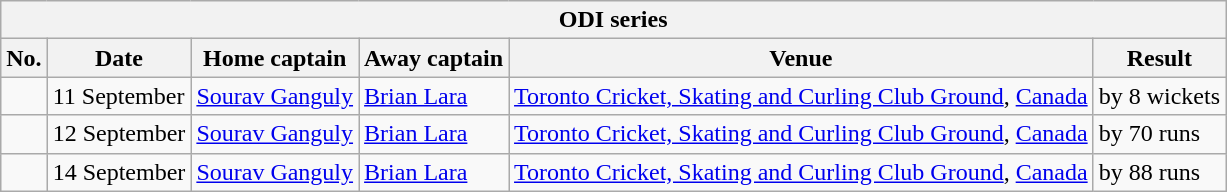<table class="wikitable">
<tr>
<th colspan="9">ODI series</th>
</tr>
<tr>
<th>No.</th>
<th>Date</th>
<th>Home captain</th>
<th>Away captain</th>
<th>Venue</th>
<th>Result</th>
</tr>
<tr>
<td></td>
<td>11 September</td>
<td><a href='#'>Sourav Ganguly</a></td>
<td><a href='#'>Brian Lara</a></td>
<td><a href='#'>Toronto Cricket, Skating and Curling Club Ground</a>, <a href='#'>Canada</a></td>
<td> by 8 wickets</td>
</tr>
<tr>
<td></td>
<td>12 September</td>
<td><a href='#'>Sourav Ganguly</a></td>
<td><a href='#'>Brian Lara</a></td>
<td><a href='#'>Toronto Cricket, Skating and Curling Club Ground</a>, <a href='#'>Canada</a></td>
<td> by 70 runs</td>
</tr>
<tr>
<td></td>
<td>14 September</td>
<td><a href='#'>Sourav Ganguly</a></td>
<td><a href='#'>Brian Lara</a></td>
<td><a href='#'>Toronto Cricket, Skating and Curling Club Ground</a>, <a href='#'>Canada</a></td>
<td> by 88 runs</td>
</tr>
</table>
